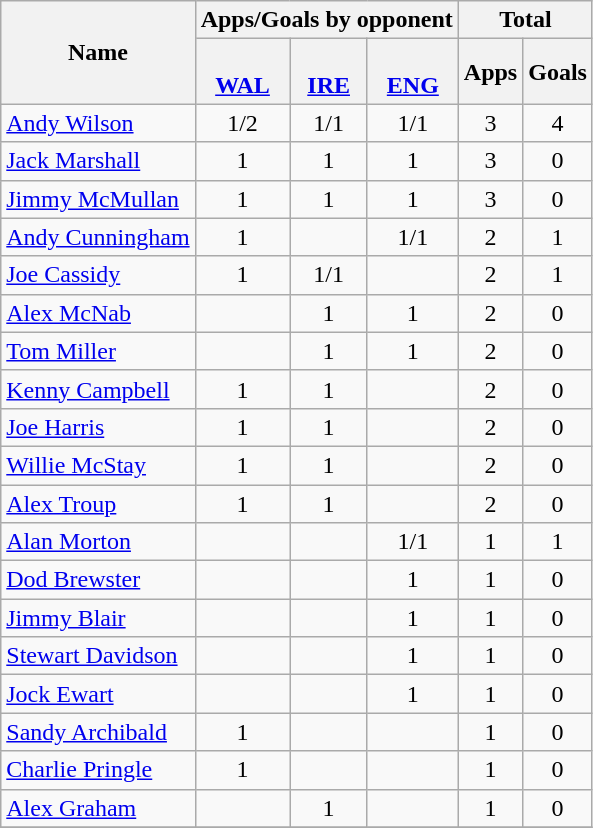<table class="wikitable sortable" style="text-align: center;">
<tr>
<th rowspan=2>Name</th>
<th colspan=3>Apps/Goals by opponent</th>
<th colspan=2>Total</th>
</tr>
<tr>
<th><br><a href='#'>WAL</a></th>
<th><br><a href='#'>IRE</a></th>
<th><br><a href='#'>ENG</a></th>
<th>Apps</th>
<th>Goals</th>
</tr>
<tr>
<td align=left><a href='#'>Andy Wilson</a></td>
<td>1/2</td>
<td>1/1</td>
<td>1/1</td>
<td>3</td>
<td>4</td>
</tr>
<tr>
<td align=left><a href='#'>Jack Marshall</a></td>
<td>1</td>
<td>1</td>
<td>1</td>
<td>3</td>
<td>0</td>
</tr>
<tr>
<td align=left><a href='#'>Jimmy McMullan</a></td>
<td>1</td>
<td>1</td>
<td>1</td>
<td>3</td>
<td>0</td>
</tr>
<tr>
<td align=left><a href='#'>Andy Cunningham</a></td>
<td>1</td>
<td></td>
<td>1/1</td>
<td>2</td>
<td>1</td>
</tr>
<tr>
<td align=left><a href='#'>Joe Cassidy</a></td>
<td>1</td>
<td>1/1</td>
<td></td>
<td>2</td>
<td>1</td>
</tr>
<tr>
<td align=left><a href='#'>Alex McNab</a></td>
<td></td>
<td>1</td>
<td>1</td>
<td>2</td>
<td>0</td>
</tr>
<tr>
<td align=left><a href='#'>Tom Miller</a></td>
<td></td>
<td>1</td>
<td>1</td>
<td>2</td>
<td>0</td>
</tr>
<tr>
<td align=left><a href='#'>Kenny Campbell</a></td>
<td>1</td>
<td>1</td>
<td></td>
<td>2</td>
<td>0</td>
</tr>
<tr>
<td align=left><a href='#'>Joe Harris</a></td>
<td>1</td>
<td>1</td>
<td></td>
<td>2</td>
<td>0</td>
</tr>
<tr>
<td align=left><a href='#'>Willie McStay</a></td>
<td>1</td>
<td>1</td>
<td></td>
<td>2</td>
<td>0</td>
</tr>
<tr>
<td align=left><a href='#'>Alex Troup</a></td>
<td>1</td>
<td>1</td>
<td></td>
<td>2</td>
<td>0</td>
</tr>
<tr>
<td align=left><a href='#'>Alan Morton</a></td>
<td></td>
<td></td>
<td>1/1</td>
<td>1</td>
<td>1</td>
</tr>
<tr>
<td align=left><a href='#'>Dod Brewster</a></td>
<td></td>
<td></td>
<td>1</td>
<td>1</td>
<td>0</td>
</tr>
<tr>
<td align=left><a href='#'>Jimmy Blair</a></td>
<td></td>
<td></td>
<td>1</td>
<td>1</td>
<td>0</td>
</tr>
<tr>
<td align=left><a href='#'>Stewart Davidson</a></td>
<td></td>
<td></td>
<td>1</td>
<td>1</td>
<td>0</td>
</tr>
<tr>
<td align=left><a href='#'>Jock Ewart</a></td>
<td></td>
<td></td>
<td>1</td>
<td>1</td>
<td>0</td>
</tr>
<tr>
<td align=left><a href='#'>Sandy Archibald</a></td>
<td>1</td>
<td></td>
<td></td>
<td>1</td>
<td>0</td>
</tr>
<tr>
<td align=left><a href='#'>Charlie Pringle</a></td>
<td>1</td>
<td></td>
<td></td>
<td>1</td>
<td>0</td>
</tr>
<tr>
<td align=left><a href='#'>Alex Graham</a></td>
<td></td>
<td>1</td>
<td></td>
<td>1</td>
<td>0</td>
</tr>
<tr>
</tr>
</table>
